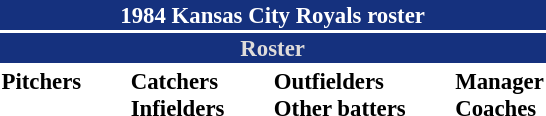<table class="toccolours" style="font-size: 95%;">
<tr>
<th colspan="10" style="background-color: #15317E; color: #FFFFFF; text-align: center;">1984 Kansas City Royals roster</th>
</tr>
<tr>
<td colspan="10" style="background-color: #15317E; color: #DFDCDA; text-align: center;"><strong>Roster</strong></td>
</tr>
<tr>
<td valign="top"><strong>Pitchers</strong><br>










</td>
<td width="25px"></td>
<td valign="top"><strong>Catchers</strong><br>



<strong>Infielders</strong>










</td>
<td width="25px"></td>
<td valign="top"><strong>Outfielders</strong><br>






<strong>Other batters</strong>

</td>
<td width="25px"></td>
<td valign="top"><strong>Manager</strong><br>
<strong>Coaches</strong>





</td>
</tr>
<tr>
</tr>
</table>
